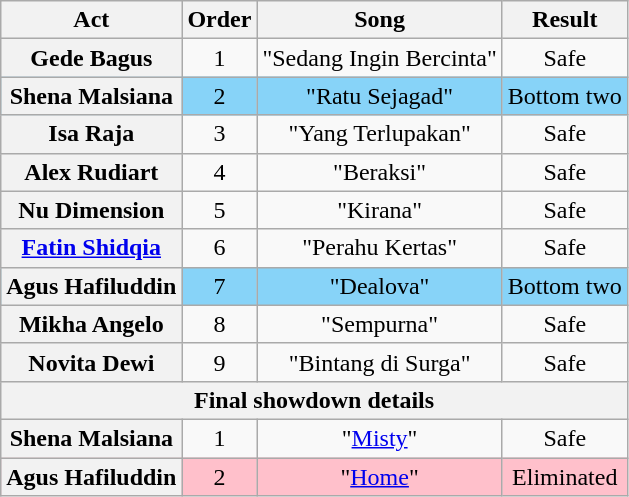<table class="wikitable plainrowheaders" style="text-align:center;">
<tr>
<th scope="col">Act</th>
<th scope="col">Order</th>
<th scope="col">Song</th>
<th scope="col">Result</th>
</tr>
<tr>
<th scope="row">Gede Bagus</th>
<td>1</td>
<td>"Sedang Ingin Bercinta"</td>
<td>Safe</td>
</tr>
<tr style="background:#87D3F8;">
<th scope="row">Shena Malsiana</th>
<td>2</td>
<td>"Ratu Sejagad"</td>
<td>Bottom two</td>
</tr>
<tr>
<th scope="row">Isa Raja</th>
<td>3</td>
<td>"Yang Terlupakan"</td>
<td>Safe</td>
</tr>
<tr>
<th scope="row">Alex Rudiart</th>
<td>4</td>
<td>"Beraksi"</td>
<td>Safe</td>
</tr>
<tr>
<th scope="row">Nu Dimension</th>
<td>5</td>
<td>"Kirana"</td>
<td>Safe</td>
</tr>
<tr>
<th scope="row"><a href='#'>Fatin Shidqia</a></th>
<td>6</td>
<td>"Perahu Kertas"</td>
<td>Safe</td>
</tr>
<tr style="background:#87D3F8;">
<th scope="row">Agus Hafiluddin</th>
<td>7</td>
<td>"Dealova"</td>
<td>Bottom two</td>
</tr>
<tr>
<th scope="row">Mikha Angelo</th>
<td>8</td>
<td>"Sempurna"</td>
<td>Safe</td>
</tr>
<tr>
<th scope="row">Novita Dewi</th>
<td>9</td>
<td>"Bintang di Surga"</td>
<td>Safe</td>
</tr>
<tr>
<th colspan="4">Final showdown details</th>
</tr>
<tr>
<th scope="row">Shena Malsiana</th>
<td>1</td>
<td>"<a href='#'>Misty</a>"</td>
<td>Safe</td>
</tr>
<tr style="background:pink;">
<th scope="row">Agus Hafiluddin</th>
<td>2</td>
<td>"<a href='#'>Home</a>"</td>
<td>Eliminated</td>
</tr>
</table>
